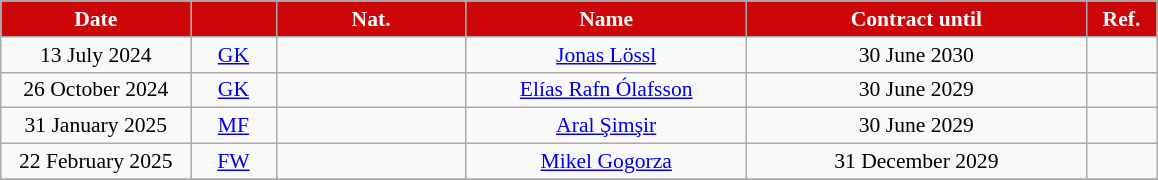<table class="wikitable" style="text-align:center; font-size:90%">
<tr>
<th style="background:#cc0609; color:#fff; width:120px;">Date</th>
<th style="background:#cc0609; color:#fff; width:50px;"></th>
<th style="background:#cc0609; color:#fff; width:120px;">Nat.</th>
<th style="background:#cc0609; color:#fff; width:180px;">Name</th>
<th style="background:#cc0609; color:#fff; width:220px;">Contract until</th>
<th style="background:#cc0609; color:#fff; width:40px;">Ref.</th>
</tr>
<tr>
<td>13 July 2024</td>
<td><a href='#'>GK</a></td>
<td></td>
<td><a href='#'>Jonas Lössl</a></td>
<td>30 June 2030</td>
<td></td>
</tr>
<tr>
<td>26 October 2024</td>
<td><a href='#'>GK</a></td>
<td></td>
<td><a href='#'>Elías Rafn Ólafsson</a></td>
<td>30 June 2029</td>
<td></td>
</tr>
<tr>
<td>31 January 2025</td>
<td><a href='#'>MF</a></td>
<td></td>
<td><a href='#'>Aral Şimşir</a></td>
<td>30 June 2029</td>
<td></td>
</tr>
<tr>
<td>22 February 2025</td>
<td><a href='#'>FW</a></td>
<td></td>
<td><a href='#'>Mikel Gogorza</a></td>
<td>31 December 2029</td>
<td></td>
</tr>
<tr>
</tr>
</table>
